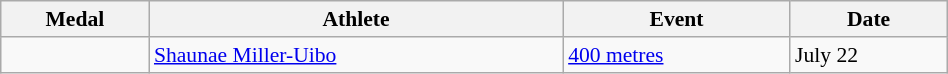<table class="wikitable" style="font-size:90%" width=50%>
<tr>
<th>Medal</th>
<th>Athlete</th>
<th>Event</th>
<th>Date</th>
</tr>
<tr>
<td align=center></td>
<td><a href='#'>Shaunae Miller-Uibo</a></td>
<td><a href='#'>400 metres</a></td>
<td>July 22</td>
</tr>
</table>
